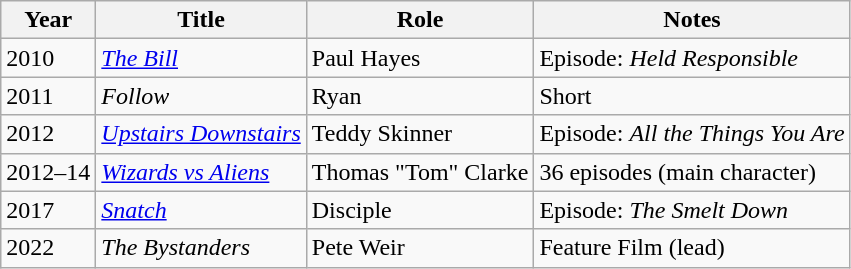<table class="wikitable">
<tr>
<th>Year</th>
<th>Title</th>
<th>Role</th>
<th>Notes</th>
</tr>
<tr>
<td>2010</td>
<td><em><a href='#'>The Bill</a></em></td>
<td>Paul Hayes</td>
<td>Episode: <em>Held Responsible</em></td>
</tr>
<tr>
<td>2011</td>
<td><em>Follow</em></td>
<td>Ryan</td>
<td>Short</td>
</tr>
<tr>
<td>2012</td>
<td><em><a href='#'>Upstairs Downstairs</a></em></td>
<td>Teddy Skinner</td>
<td>Episode: <em>All the Things You Are</em></td>
</tr>
<tr>
<td>2012–14</td>
<td><em><a href='#'>Wizards vs Aliens</a></em></td>
<td>Thomas "Tom" Clarke</td>
<td>36 episodes (main character)</td>
</tr>
<tr>
<td>2017</td>
<td><em><a href='#'>Snatch</a></em></td>
<td>Disciple</td>
<td>Episode: <em>The Smelt Down</em></td>
</tr>
<tr>
<td>2022</td>
<td><em>The Bystanders</em></td>
<td>Pete Weir</td>
<td>Feature Film (lead)</td>
</tr>
</table>
